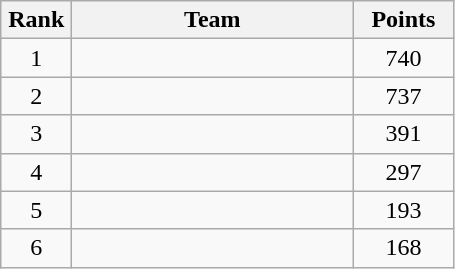<table class="wikitable" style="text-align:center;">
<tr>
<th width=40>Rank</th>
<th width=180>Team</th>
<th width=60>Points</th>
</tr>
<tr>
<td>1</td>
<td align=left></td>
<td>740</td>
</tr>
<tr>
<td>2</td>
<td align=left></td>
<td>737</td>
</tr>
<tr>
<td>3</td>
<td align=left></td>
<td>391</td>
</tr>
<tr>
<td>4</td>
<td align=left></td>
<td>297</td>
</tr>
<tr>
<td>5</td>
<td align=left></td>
<td>193</td>
</tr>
<tr>
<td>6</td>
<td align=left></td>
<td>168</td>
</tr>
</table>
